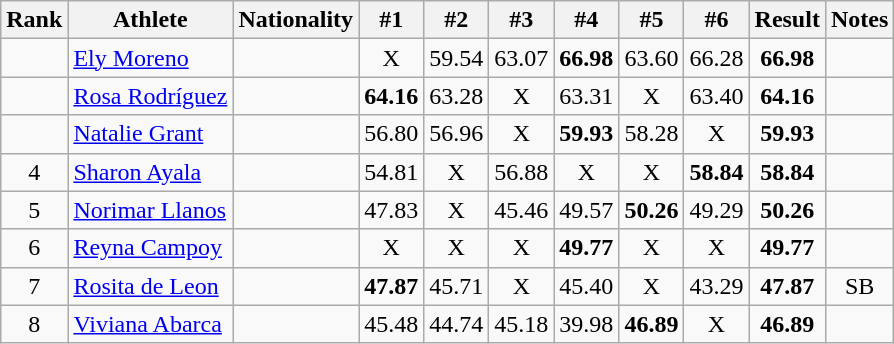<table class="wikitable sortable" style="text-align:center">
<tr>
<th>Rank</th>
<th>Athlete</th>
<th>Nationality</th>
<th>#1</th>
<th>#2</th>
<th>#3</th>
<th>#4</th>
<th>#5</th>
<th>#6</th>
<th>Result</th>
<th>Notes</th>
</tr>
<tr>
<td></td>
<td align=left><a href='#'>Ely Moreno</a></td>
<td align=left></td>
<td>X</td>
<td>59.54</td>
<td>63.07</td>
<td><strong>66.98</strong></td>
<td>63.60</td>
<td>66.28</td>
<td><strong>66.98</strong></td>
<td></td>
</tr>
<tr>
<td></td>
<td align=left><a href='#'>Rosa Rodríguez</a></td>
<td align=left></td>
<td><strong>64.16</strong></td>
<td>63.28</td>
<td>X</td>
<td>63.31</td>
<td>X</td>
<td>63.40</td>
<td><strong>64.16</strong></td>
<td></td>
</tr>
<tr>
<td></td>
<td align=left><a href='#'>Natalie Grant</a></td>
<td align=left></td>
<td>56.80</td>
<td>56.96</td>
<td>X</td>
<td><strong>59.93</strong></td>
<td>58.28</td>
<td>X</td>
<td><strong>59.93</strong></td>
<td></td>
</tr>
<tr>
<td>4</td>
<td align=left><a href='#'>Sharon Ayala</a></td>
<td align=left></td>
<td>54.81</td>
<td>X</td>
<td>56.88</td>
<td>X</td>
<td>X</td>
<td><strong>58.84</strong></td>
<td><strong>58.84</strong></td>
<td></td>
</tr>
<tr>
<td>5</td>
<td align=left><a href='#'>Norimar Llanos</a></td>
<td align=left></td>
<td>47.83</td>
<td>X</td>
<td>45.46</td>
<td>49.57</td>
<td><strong>50.26</strong></td>
<td>49.29</td>
<td><strong>50.26</strong></td>
<td></td>
</tr>
<tr>
<td>6</td>
<td align=left><a href='#'>Reyna Campoy</a></td>
<td align=left></td>
<td>X</td>
<td>X</td>
<td>X</td>
<td><strong>49.77</strong></td>
<td>X</td>
<td>X</td>
<td><strong>49.77</strong></td>
<td></td>
</tr>
<tr>
<td>7</td>
<td align=left><a href='#'>Rosita de Leon</a></td>
<td align=left></td>
<td><strong>47.87</strong></td>
<td>45.71</td>
<td>X</td>
<td>45.40</td>
<td>X</td>
<td>43.29</td>
<td><strong>47.87</strong></td>
<td>SB</td>
</tr>
<tr>
<td>8</td>
<td align=left><a href='#'>Viviana Abarca</a></td>
<td align=left></td>
<td>45.48</td>
<td>44.74</td>
<td>45.18</td>
<td>39.98</td>
<td><strong>46.89</strong></td>
<td>X</td>
<td><strong>46.89</strong></td>
<td></td>
</tr>
</table>
